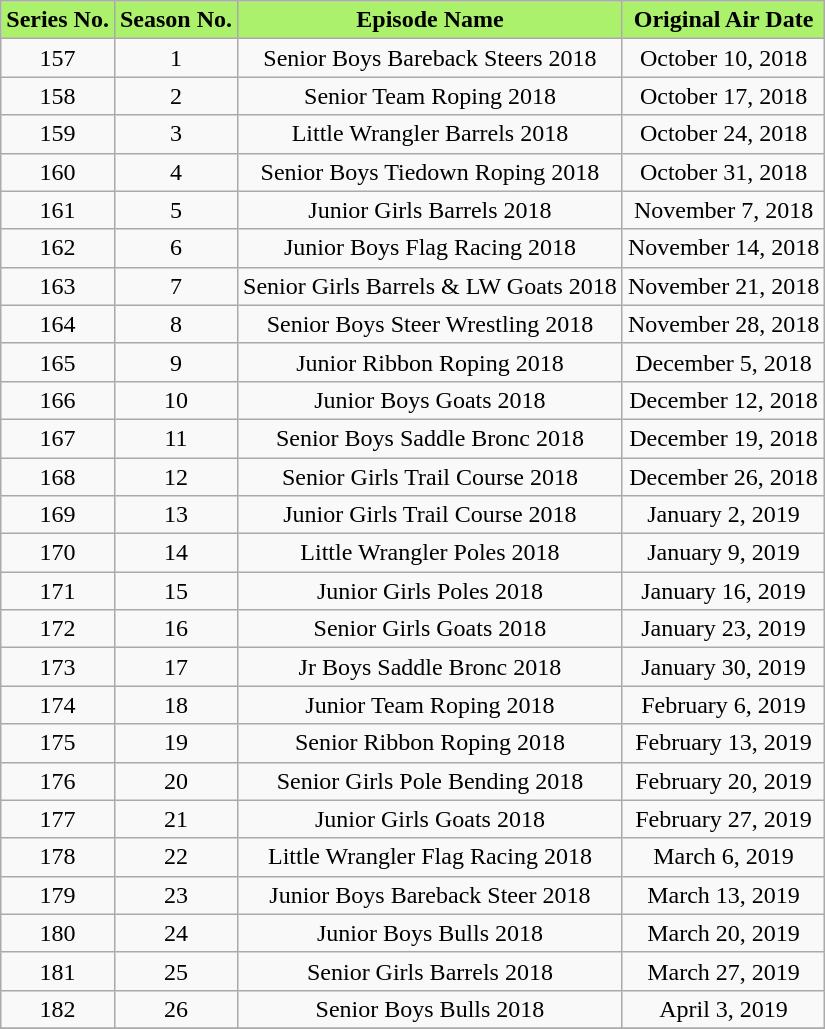<table class="wikitable" style="text-align:center">
<tr>
<th scope="col" style="background-color: #ACF16C;">Series No.</th>
<th scope="col" style="background-color: #ACF16C;">Season No.</th>
<th scope="col" style="background-color: #ACF16C;">Episode Name</th>
<th scope="col" style="background-color: #ACF16C;">Original Air Date</th>
</tr>
<tr>
<td>157</td>
<td>1</td>
<td>Senior Boys Bareback Steers 2018</td>
<td>October 10, 2018</td>
</tr>
<tr>
<td>158</td>
<td>2</td>
<td>Senior Team Roping 2018</td>
<td>October 17, 2018</td>
</tr>
<tr>
<td>159</td>
<td>3</td>
<td>Little Wrangler Barrels 2018</td>
<td>October 24, 2018</td>
</tr>
<tr>
<td>160</td>
<td>4</td>
<td>Senior Boys Tiedown Roping 2018</td>
<td>October 31, 2018</td>
</tr>
<tr>
<td>161</td>
<td>5</td>
<td>Junior Girls Barrels 2018</td>
<td>November 7, 2018</td>
</tr>
<tr>
<td>162</td>
<td>6</td>
<td>Junior Boys Flag Racing 2018</td>
<td>November 14, 2018</td>
</tr>
<tr>
<td>163</td>
<td>7</td>
<td>Senior Girls Barrels & LW Goats 2018</td>
<td>November 21, 2018</td>
</tr>
<tr>
<td>164</td>
<td>8</td>
<td>Senior Boys Steer Wrestling 2018</td>
<td>November 28, 2018</td>
</tr>
<tr>
<td>165</td>
<td>9</td>
<td>Junior Ribbon Roping 2018</td>
<td>December 5, 2018</td>
</tr>
<tr>
<td>166</td>
<td>10</td>
<td>Junior Boys Goats 2018</td>
<td>December 12, 2018</td>
</tr>
<tr>
<td>167</td>
<td>11</td>
<td>Senior Boys Saddle Bronc 2018</td>
<td>December 19, 2018</td>
</tr>
<tr>
<td>168</td>
<td>12</td>
<td>Senior Girls Trail Course 2018</td>
<td>December 26, 2018</td>
</tr>
<tr>
<td>169</td>
<td>13</td>
<td>Junior Girls Trail Course 2018</td>
<td>January 2, 2019</td>
</tr>
<tr>
<td>170</td>
<td>14</td>
<td>Little Wrangler Poles 2018</td>
<td>January 9, 2019</td>
</tr>
<tr>
<td>171</td>
<td>15</td>
<td>Junior Girls Poles 2018</td>
<td>January 16, 2019</td>
</tr>
<tr>
<td>172</td>
<td>16</td>
<td>Senior Girls Goats 2018</td>
<td>January 23, 2019</td>
</tr>
<tr>
<td>173</td>
<td>17</td>
<td>Jr Boys Saddle Bronc 2018</td>
<td>January 30, 2019</td>
</tr>
<tr>
<td>174</td>
<td>18</td>
<td>Junior Team Roping 2018</td>
<td>February 6, 2019</td>
</tr>
<tr>
<td>175</td>
<td>19</td>
<td>Senior Ribbon Roping 2018</td>
<td>February 13, 2019</td>
</tr>
<tr>
<td>176</td>
<td>20</td>
<td>Senior Girls Pole Bending 2018</td>
<td>February 20, 2019</td>
</tr>
<tr>
<td>177</td>
<td>21</td>
<td>Junior Girls Goats 2018</td>
<td>February 27, 2019</td>
</tr>
<tr>
<td>178</td>
<td>22</td>
<td>Little Wrangler Flag Racing 2018</td>
<td>March 6, 2019</td>
</tr>
<tr>
<td>179</td>
<td>23</td>
<td>Junior Boys Bareback Steer 2018</td>
<td>March 13, 2019</td>
</tr>
<tr>
<td>180</td>
<td>24</td>
<td>Junior Boys Bulls 2018</td>
<td>March 20, 2019</td>
</tr>
<tr>
<td>181</td>
<td>25</td>
<td>Senior Girls Barrels 2018</td>
<td>March 27, 2019</td>
</tr>
<tr>
<td>182</td>
<td>26</td>
<td>Senior Boys Bulls 2018</td>
<td>April 3, 2019</td>
</tr>
<tr>
</tr>
</table>
